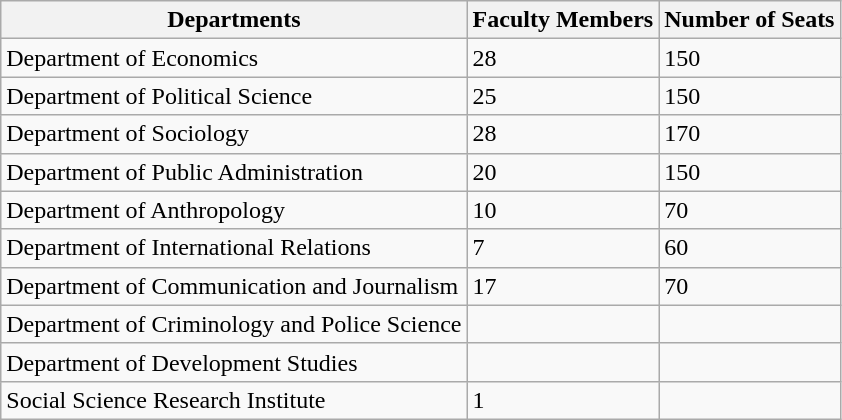<table class="wikitable sortable">
<tr>
<th>Departments</th>
<th>Faculty Members</th>
<th>Number of Seats</th>
</tr>
<tr>
<td>Department of Economics</td>
<td>28</td>
<td>150</td>
</tr>
<tr>
<td>Department of Political Science</td>
<td>25</td>
<td>150</td>
</tr>
<tr>
<td>Department of Sociology</td>
<td>28</td>
<td>170</td>
</tr>
<tr>
<td>Department of Public Administration</td>
<td>20</td>
<td>150</td>
</tr>
<tr>
<td>Department of Anthropology</td>
<td>10</td>
<td>70</td>
</tr>
<tr>
<td>Department of International Relations</td>
<td>7</td>
<td>60</td>
</tr>
<tr>
<td>Department of Communication and Journalism</td>
<td>17</td>
<td>70</td>
</tr>
<tr>
<td>Department of Criminology and Police Science</td>
<td></td>
<td></td>
</tr>
<tr>
<td>Department of Development Studies</td>
<td></td>
<td></td>
</tr>
<tr>
<td>Social Science Research Institute</td>
<td>1</td>
<td></td>
</tr>
</table>
